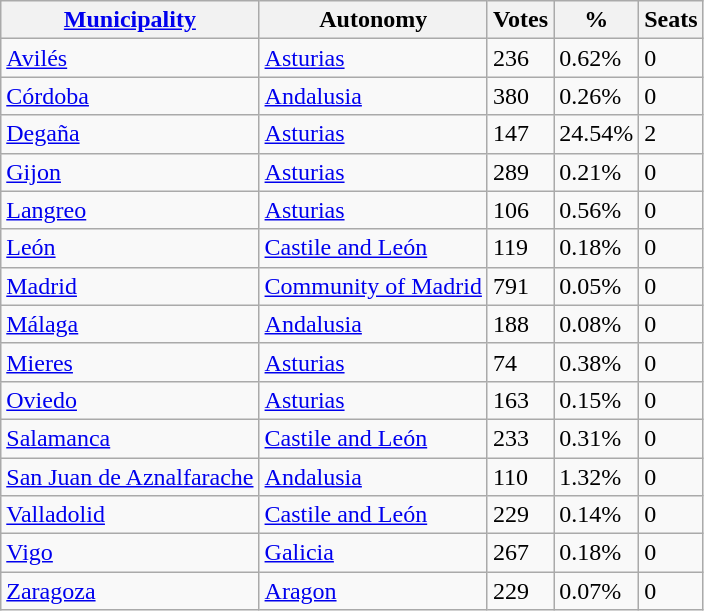<table class="wikitable sortable" style="display: inline-table;">
<tr>
<th><a href='#'>Municipality</a></th>
<th>Autonomy</th>
<th>Votes</th>
<th>%</th>
<th>Seats</th>
</tr>
<tr>
<td><a href='#'>Avilés</a></td>
<td><a href='#'>Asturias</a></td>
<td>236</td>
<td>0.62%</td>
<td>0</td>
</tr>
<tr>
<td><a href='#'>Córdoba</a></td>
<td><a href='#'>Andalusia</a></td>
<td>380</td>
<td>0.26%</td>
<td>0</td>
</tr>
<tr>
<td><a href='#'>Degaña</a></td>
<td><a href='#'>Asturias</a></td>
<td>147</td>
<td>24.54%</td>
<td>2</td>
</tr>
<tr>
<td><a href='#'>Gijon</a></td>
<td><a href='#'>Asturias</a></td>
<td>289</td>
<td>0.21%</td>
<td>0</td>
</tr>
<tr>
<td><a href='#'>Langreo</a></td>
<td><a href='#'>Asturias</a></td>
<td>106</td>
<td>0.56%</td>
<td>0</td>
</tr>
<tr>
<td><a href='#'>León</a></td>
<td><a href='#'>Castile and León</a></td>
<td>119</td>
<td>0.18%</td>
<td>0</td>
</tr>
<tr>
<td><a href='#'>Madrid</a></td>
<td><a href='#'>Community of Madrid</a></td>
<td>791</td>
<td>0.05%</td>
<td>0</td>
</tr>
<tr>
<td><a href='#'>Málaga</a></td>
<td><a href='#'>Andalusia</a></td>
<td>188</td>
<td>0.08%</td>
<td>0</td>
</tr>
<tr>
<td><a href='#'>Mieres</a></td>
<td><a href='#'>Asturias</a></td>
<td>74</td>
<td>0.38%</td>
<td>0</td>
</tr>
<tr>
<td><a href='#'>Oviedo</a></td>
<td><a href='#'>Asturias</a></td>
<td>163</td>
<td>0.15%</td>
<td>0</td>
</tr>
<tr>
<td><a href='#'>Salamanca</a></td>
<td><a href='#'>Castile and León</a></td>
<td>233</td>
<td>0.31%</td>
<td>0</td>
</tr>
<tr>
<td><a href='#'>San Juan de Aznalfarache</a></td>
<td><a href='#'>Andalusia</a></td>
<td>110</td>
<td>1.32%</td>
<td>0</td>
</tr>
<tr>
<td><a href='#'>Valladolid</a></td>
<td><a href='#'>Castile and León</a></td>
<td>229</td>
<td>0.14%</td>
<td>0</td>
</tr>
<tr>
<td><a href='#'>Vigo</a></td>
<td><a href='#'>Galicia</a></td>
<td>267</td>
<td>0.18%</td>
<td>0</td>
</tr>
<tr>
<td><a href='#'>Zaragoza</a></td>
<td><a href='#'>Aragon</a></td>
<td>229</td>
<td>0.07%</td>
<td>0</td>
</tr>
</table>
